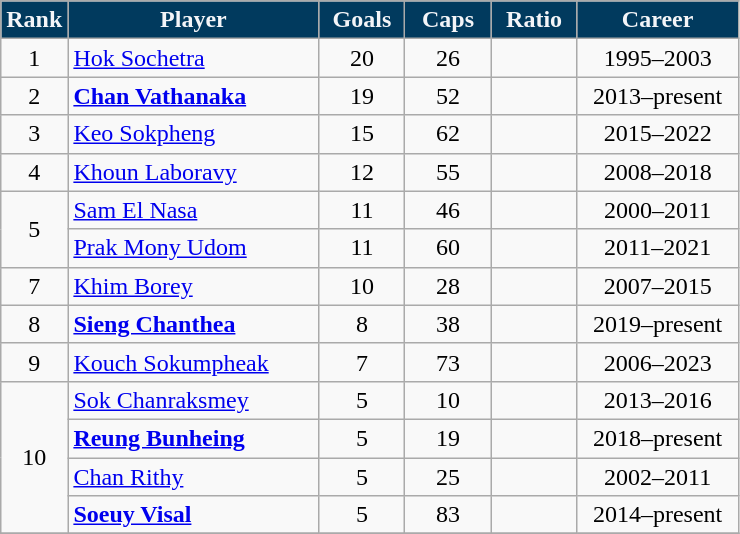<table class="wikitable sortable" style="text-align: center">
<tr>
<th style="background: #013A5E; color: #F4F5F8;">Rank</th>
<th style="background: #013A5E; color: #F4F5F8;" width=160px>Player</th>
<th style="background: #013A5E; color: #F4F5F8;" width=50px>Goals</th>
<th style="background: #013A5E; color: #F4F5F8;" width=50px>Caps</th>
<th style="background: #013A5E; color: #F4F5F8;" width=50px>Ratio</th>
<th style="background: #013A5E; color: #F4F5F8;" width=100px>Career</th>
</tr>
<tr>
<td>1</td>
<td style="text-align:left;"><a href='#'>Hok Sochetra</a></td>
<td>20</td>
<td>26</td>
<td></td>
<td>1995–2003</td>
</tr>
<tr>
<td>2</td>
<td style="text-align:left;"><strong><a href='#'>Chan Vathanaka</a></strong></td>
<td>19</td>
<td>52</td>
<td></td>
<td>2013–present</td>
</tr>
<tr>
<td>3</td>
<td style="text-align:left;"><a href='#'>Keo Sokpheng</a></td>
<td>15</td>
<td>62</td>
<td></td>
<td>2015–2022</td>
</tr>
<tr>
<td>4</td>
<td style="text-align:left;"><a href='#'>Khoun Laboravy</a></td>
<td>12</td>
<td>55</td>
<td></td>
<td>2008–2018</td>
</tr>
<tr>
<td rowspan=2>5</td>
<td style="text-align:left;"><a href='#'>Sam El Nasa</a></td>
<td>11</td>
<td>46</td>
<td></td>
<td>2000–2011</td>
</tr>
<tr>
<td style="text-align:left;"><a href='#'>Prak Mony Udom</a></td>
<td>11</td>
<td>60</td>
<td></td>
<td>2011–2021</td>
</tr>
<tr>
<td>7</td>
<td style="text-align:left;"><a href='#'>Khim Borey</a></td>
<td>10</td>
<td>28</td>
<td></td>
<td>2007–2015</td>
</tr>
<tr>
<td>8</td>
<td align="left"><strong><a href='#'>Sieng Chanthea</a></strong></td>
<td>8</td>
<td>38</td>
<td></td>
<td>2019–present</td>
</tr>
<tr>
<td>9</td>
<td style="text-align:left;"><a href='#'>Kouch Sokumpheak</a></td>
<td>7</td>
<td>73</td>
<td></td>
<td>2006–2023</td>
</tr>
<tr>
<td rowspan=4>10</td>
<td style="text-align:left;"><a href='#'>Sok Chanraksmey</a></td>
<td>5</td>
<td>10</td>
<td></td>
<td>2013–2016</td>
</tr>
<tr>
<td align="left"><strong><a href='#'>Reung Bunheing</a></strong></td>
<td>5</td>
<td>19</td>
<td></td>
<td>2018–present</td>
</tr>
<tr>
<td style="text-align:left;"><a href='#'>Chan Rithy</a></td>
<td>5</td>
<td>25</td>
<td></td>
<td>2002–2011</td>
</tr>
<tr>
<td align="left"><strong><a href='#'>Soeuy Visal</a></strong></td>
<td>5</td>
<td>83</td>
<td></td>
<td>2014–present</td>
</tr>
<tr>
</tr>
</table>
